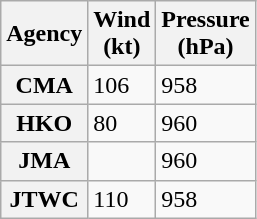<table class="wikitable floatleft">
<tr>
<th>Agency</th>
<th>Wind<br>(kt)</th>
<th>Pressure<br>(hPa)</th>
</tr>
<tr>
<th>CMA</th>
<td>106</td>
<td>958</td>
</tr>
<tr>
<th>HKO</th>
<td>80</td>
<td>960</td>
</tr>
<tr>
<th>JMA</th>
<td></td>
<td>960</td>
</tr>
<tr>
<th>JTWC</th>
<td>110</td>
<td>958</td>
</tr>
</table>
